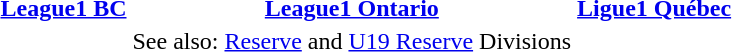<table>
<tr valign=top>
<th align="center"><a href='#'>League1 BC</a></th>
<th align="center"><a href='#'>League1 Ontario</a></th>
<th align="center"><a href='#'>Ligue1 Québec</a></th>
</tr>
<tr valign=top>
<td align="left"></td>
<td align="left">  See also: <a href='#'>Reserve</a> and <a href='#'>U19 Reserve</a> Divisions</td>
<td align="left"></td>
</tr>
</table>
